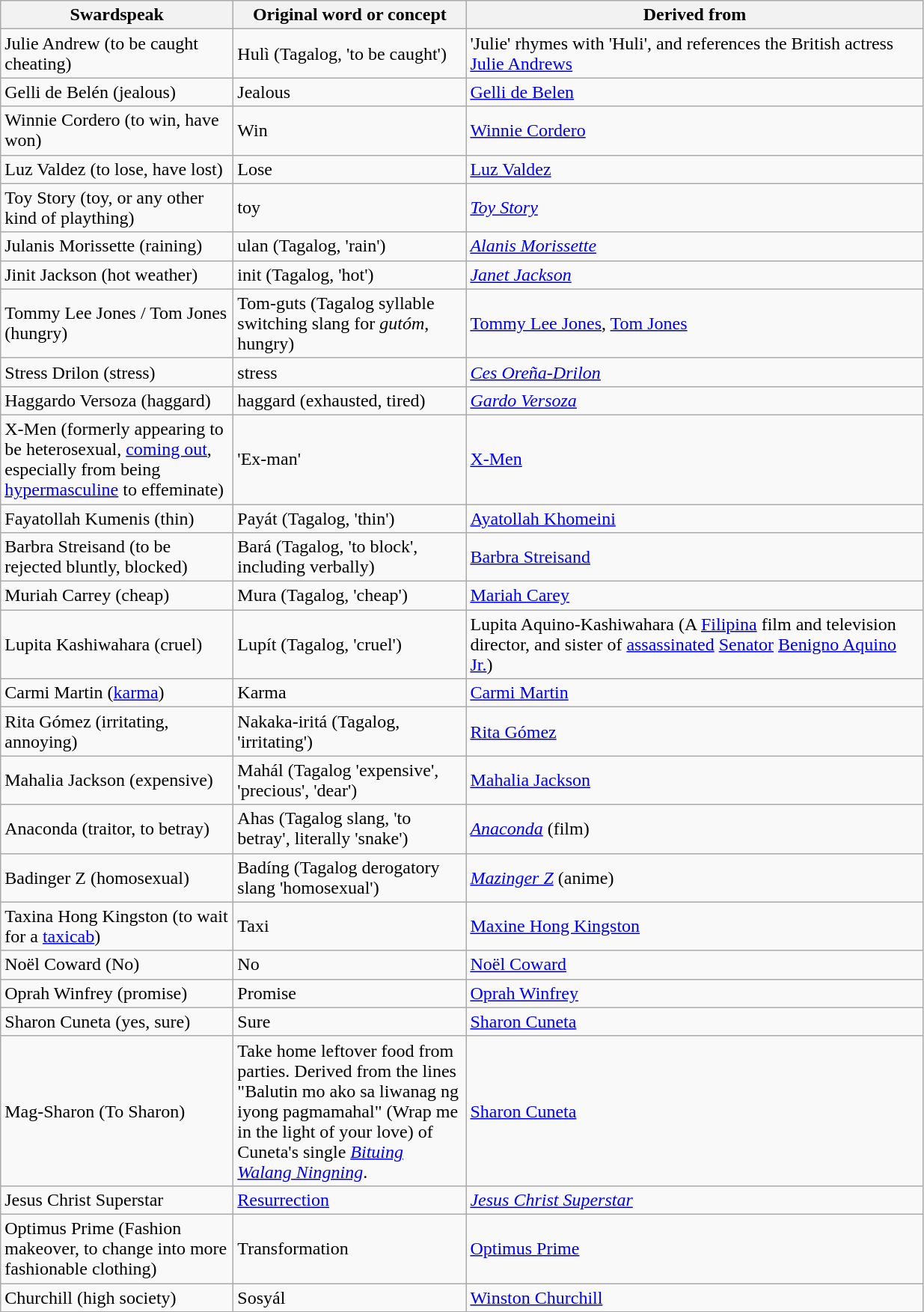<table class="wikitable">
<tr --->
<th scope="col" width="200">Swardspeak</th>
<th scope="col" width="200">Original word or concept</th>
<th scope="col" width="400">Derived from</th>
</tr>
<tr --->
<td>Julie Andrew (to be caught cheating)</td>
<td>Hulì (Tagalog, 'to be caught')</td>
<td>'Julie' rhymes with 'Huli', and references the British actress <a href='#'>Julie Andrews</a></td>
</tr>
<tr --->
<td>Gelli de Belén (jealous)</td>
<td>Jealous</td>
<td><a href='#'>Gelli de Belen</a></td>
</tr>
<tr --->
<td>Winnie Cordero (to win, have won)</td>
<td>Win</td>
<td><a href='#'>Winnie Cordero</a></td>
</tr>
<tr --->
<td>Luz Valdez (to lose, have lost)</td>
<td>Lose</td>
<td><a href='#'>Luz Valdez</a></td>
</tr>
<tr --->
<td>Toy Story (toy, or any other kind of plaything)</td>
<td>toy</td>
<td><em><a href='#'>Toy Story</a></em></td>
</tr>
<tr --->
<td>Julanis Morissette (raining)</td>
<td>ulan (Tagalog, 'rain')</td>
<td><em><a href='#'>Alanis Morissette</a></em></td>
</tr>
<tr --->
<td>Jinit Jackson (hot weather)</td>
<td>init (Tagalog, 'hot')</td>
<td><em><a href='#'>Janet Jackson</a></em></td>
</tr>
<tr --->
<td>Tommy Lee Jones / Tom Jones (hungry)</td>
<td>Tom-guts (Tagalog syllable switching slang for <em>gutóm</em>, hungry)</td>
<td><a href='#'>Tommy Lee Jones</a>, <a href='#'>Tom Jones</a></td>
</tr>
<tr --->
<td>Stress Drilon (stress)</td>
<td>stress</td>
<td><em><a href='#'>Ces Oreña-Drilon</a></em></td>
</tr>
<tr --->
<td>Haggardo Versoza (haggard)</td>
<td>haggard (exhausted, tired)</td>
<td><em><a href='#'>Gardo Versoza</a></em></td>
</tr>
<tr --->
<td>X-Men (formerly appearing to be heterosexual, <a href='#'>coming out</a>, especially from being <a href='#'>hypermasculine</a> to effeminate)</td>
<td>'Ex-man'</td>
<td><a href='#'>X-Men</a></td>
</tr>
<tr --->
<td>Fayatollah Kumenis (thin)</td>
<td>Payát (Tagalog, 'thin')</td>
<td><a href='#'>Ayatollah Khomeini</a></td>
</tr>
<tr --->
<td>Barbra Streisand  (to be rejected bluntly, blocked)</td>
<td>Bará (Tagalog, 'to block', including verbally)</td>
<td><a href='#'>Barbra Streisand</a></td>
</tr>
<tr --->
<td>Muriah Carrey (cheap)</td>
<td>Mura (Tagalog, 'cheap')</td>
<td><a href='#'>Mariah Carey</a></td>
</tr>
<tr --->
<td>Lupita Kashiwahara (cruel)</td>
<td>Lupít (Tagalog, 'cruel')</td>
<td>Lupita Aquino-Kashiwahara (A <a href='#'>Filipina</a> film and television director, and sister of <a href='#'>assassinated</a> <a href='#'>Senator</a> <a href='#'>Benigno Aquino Jr.</a>)</td>
</tr>
<tr --->
<td>Carmi Martin (<a href='#'>karma</a>)</td>
<td>Karma</td>
<td><a href='#'>Carmi Martin</a></td>
</tr>
<tr --->
<td>Rita Gómez (irritating, annoying)</td>
<td>Nakaka-iritá (Tagalog, 'irritating')</td>
<td><a href='#'>Rita Gómez</a></td>
</tr>
<tr --->
<td>Mahalia Jackson (expensive)</td>
<td>Mahál (Tagalog 'expensive', 'precious', 'dear')</td>
<td><a href='#'>Mahalia Jackson</a></td>
</tr>
<tr --->
<td>Anaconda (traitor, to betray)</td>
<td>Ahas (Tagalog slang, 'to betray', literally 'snake')</td>
<td><em><a href='#'>Anaconda</a></em> (film)</td>
</tr>
<tr --->
<td>Badinger Z (homosexual)</td>
<td>Badíng (Tagalog derogatory slang 'homosexual')</td>
<td><em><a href='#'>Mazinger Z</a></em> (anime)</td>
</tr>
<tr --->
<td>Taxina Hong Kingston (to wait for a <a href='#'>taxicab</a>)</td>
<td>Taxi</td>
<td><a href='#'>Maxine Hong Kingston</a></td>
</tr>
<tr --->
<td>Noël Coward (No)</td>
<td>No</td>
<td><a href='#'>Noël Coward</a></td>
</tr>
<tr --->
<td>Oprah Winfrey (promise)</td>
<td>Promise</td>
<td><a href='#'>Oprah Winfrey</a></td>
</tr>
<tr --->
<td>Sharon Cuneta (yes, sure)</td>
<td>Sure</td>
<td><a href='#'>Sharon Cuneta</a></td>
</tr>
<tr --->
<td>Mag-Sharon (To Sharon)</td>
<td>Take home leftover food from parties. Derived from the lines "Balutin mo ako sa liwanag ng iyong pagmamahal" (Wrap me in the light of your love) of Cuneta's single <em><a href='#'>Bituing Walang Ningning</a></em>.</td>
<td><a href='#'>Sharon Cuneta</a></td>
</tr>
<tr --->
<td>Jesus Christ Superstar</td>
<td><a href='#'>Resurrection</a></td>
<td><em><a href='#'>Jesus Christ Superstar</a></em></td>
</tr>
<tr --->
<td>Optimus Prime (Fashion makeover, to change into more fashionable clothing)</td>
<td>Transformation</td>
<td><a href='#'>Optimus Prime</a></td>
</tr>
<tr --->
<td>Churchill (high society)</td>
<td>Sosyál</td>
<td><a href='#'>Winston Churchill</a></td>
</tr>
<tr --->
</tr>
</table>
